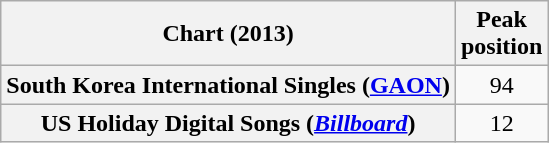<table class="wikitable sortable plainrowheaders" style="text-align:center;">
<tr>
<th scope="col">Chart (2013)</th>
<th scope="col">Peak<br>position</th>
</tr>
<tr>
<th scope="row">South Korea International Singles (<a href='#'>GAON</a>)</th>
<td style="text-align:center;">94</td>
</tr>
<tr>
<th scope="row">US Holiday Digital Songs (<em><a href='#'>Billboard</a></em>)</th>
<td style="text-align:center;">12</td>
</tr>
</table>
